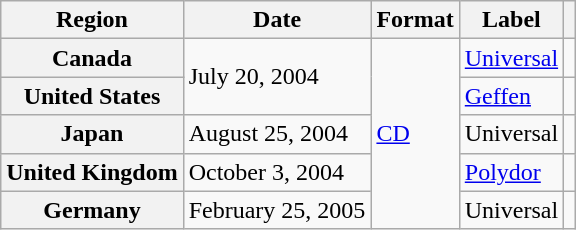<table class="wikitable plainrowheaders">
<tr>
<th scope="col">Region</th>
<th scope="col">Date</th>
<th scope="col">Format</th>
<th scope="col">Label</th>
<th scope="col"></th>
</tr>
<tr>
<th scope="row">Canada</th>
<td rowspan="2">July 20, 2004</td>
<td rowspan="5"><a href='#'>CD</a></td>
<td><a href='#'>Universal</a></td>
<td></td>
</tr>
<tr>
<th scope="row">United States</th>
<td><a href='#'>Geffen</a></td>
<td></td>
</tr>
<tr>
<th scope="row">Japan</th>
<td>August 25, 2004</td>
<td>Universal</td>
<td></td>
</tr>
<tr>
<th scope="row">United Kingdom</th>
<td>October 3, 2004</td>
<td><a href='#'>Polydor</a></td>
<td></td>
</tr>
<tr>
<th scope="row">Germany</th>
<td>February 25, 2005</td>
<td>Universal</td>
<td></td>
</tr>
</table>
